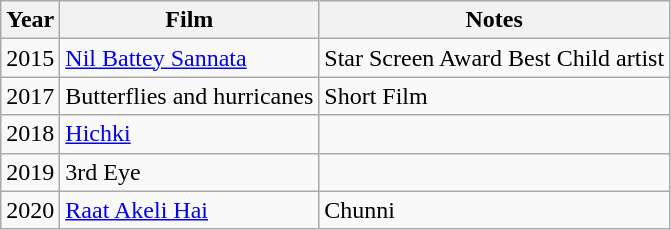<table Class="wikitable sortable">
<tr>
<th>Year</th>
<th>Film</th>
<th>Notes</th>
</tr>
<tr>
<td>2015</td>
<td><a href='#'>Nil Battey Sannata</a></td>
<td>Star Screen Award Best Child artist</td>
</tr>
<tr>
<td>2017</td>
<td>Butterflies and hurricanes</td>
<td>Short Film</td>
</tr>
<tr>
<td>2018</td>
<td><a href='#'>Hichki</a></td>
<td></td>
</tr>
<tr>
<td>2019</td>
<td>3rd Eye</td>
<td></td>
</tr>
<tr>
<td>2020</td>
<td><a href='#'>Raat Akeli Hai</a></td>
<td>Chunni </td>
</tr>
</table>
